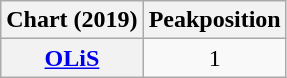<table class="wikitable plainrowheaders" style="text-align:center">
<tr>
<th scope="col">Chart (2019)</th>
<th scope="col">Peakposition</th>
</tr>
<tr>
<th scope="row"><a href='#'>OLiS</a></th>
<td>1</td>
</tr>
</table>
